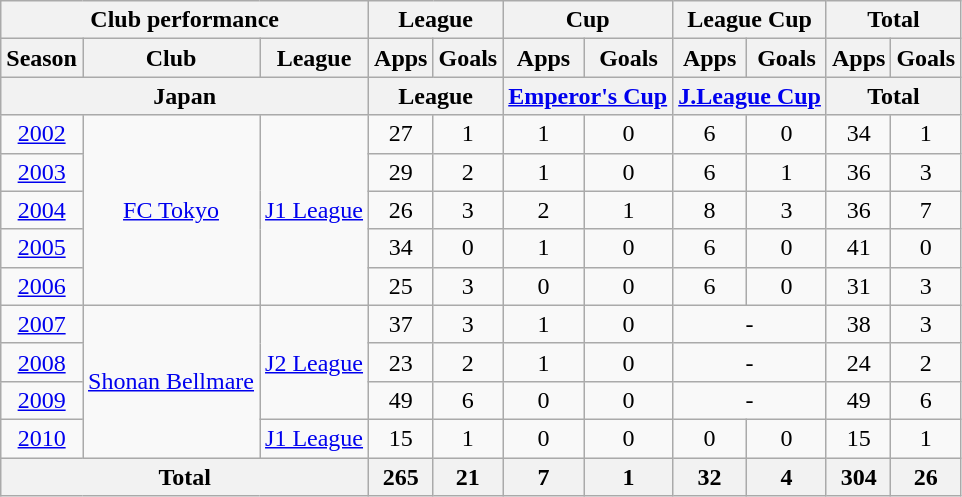<table class="wikitable" style="text-align:center;">
<tr>
<th colspan=3>Club performance</th>
<th colspan=2>League</th>
<th colspan=2>Cup</th>
<th colspan=2>League Cup</th>
<th colspan=2>Total</th>
</tr>
<tr>
<th>Season</th>
<th>Club</th>
<th>League</th>
<th>Apps</th>
<th>Goals</th>
<th>Apps</th>
<th>Goals</th>
<th>Apps</th>
<th>Goals</th>
<th>Apps</th>
<th>Goals</th>
</tr>
<tr>
<th colspan=3>Japan</th>
<th colspan=2>League</th>
<th colspan=2><a href='#'>Emperor's Cup</a></th>
<th colspan=2><a href='#'>J.League Cup</a></th>
<th colspan=2>Total</th>
</tr>
<tr>
<td><a href='#'>2002</a></td>
<td rowspan="5"><a href='#'>FC Tokyo</a></td>
<td rowspan="5"><a href='#'>J1 League</a></td>
<td>27</td>
<td>1</td>
<td>1</td>
<td>0</td>
<td>6</td>
<td>0</td>
<td>34</td>
<td>1</td>
</tr>
<tr>
<td><a href='#'>2003</a></td>
<td>29</td>
<td>2</td>
<td>1</td>
<td>0</td>
<td>6</td>
<td>1</td>
<td>36</td>
<td>3</td>
</tr>
<tr>
<td><a href='#'>2004</a></td>
<td>26</td>
<td>3</td>
<td>2</td>
<td>1</td>
<td>8</td>
<td>3</td>
<td>36</td>
<td>7</td>
</tr>
<tr>
<td><a href='#'>2005</a></td>
<td>34</td>
<td>0</td>
<td>1</td>
<td>0</td>
<td>6</td>
<td>0</td>
<td>41</td>
<td>0</td>
</tr>
<tr>
<td><a href='#'>2006</a></td>
<td>25</td>
<td>3</td>
<td>0</td>
<td>0</td>
<td>6</td>
<td>0</td>
<td>31</td>
<td>3</td>
</tr>
<tr>
<td><a href='#'>2007</a></td>
<td rowspan="4"><a href='#'>Shonan Bellmare</a></td>
<td rowspan="3"><a href='#'>J2 League</a></td>
<td>37</td>
<td>3</td>
<td>1</td>
<td>0</td>
<td colspan="2">-</td>
<td>38</td>
<td>3</td>
</tr>
<tr>
<td><a href='#'>2008</a></td>
<td>23</td>
<td>2</td>
<td>1</td>
<td>0</td>
<td colspan="2">-</td>
<td>24</td>
<td>2</td>
</tr>
<tr>
<td><a href='#'>2009</a></td>
<td>49</td>
<td>6</td>
<td>0</td>
<td>0</td>
<td colspan="2">-</td>
<td>49</td>
<td>6</td>
</tr>
<tr>
<td><a href='#'>2010</a></td>
<td><a href='#'>J1 League</a></td>
<td>15</td>
<td>1</td>
<td>0</td>
<td>0</td>
<td>0</td>
<td>0</td>
<td>15</td>
<td>1</td>
</tr>
<tr>
<th colspan=3>Total</th>
<th>265</th>
<th>21</th>
<th>7</th>
<th>1</th>
<th>32</th>
<th>4</th>
<th>304</th>
<th>26</th>
</tr>
</table>
